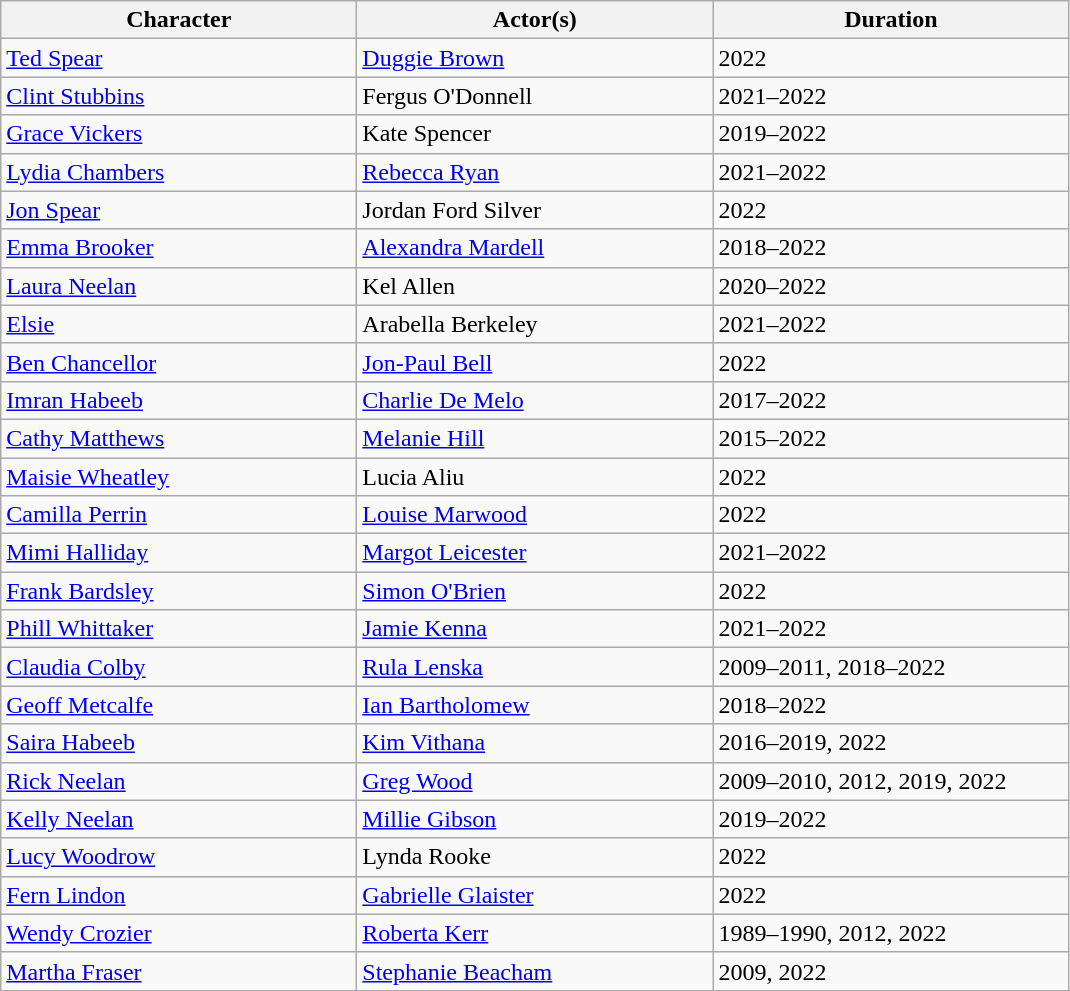<table class="wikitable">
<tr>
<th scope="col" style="width:230px;">Character</th>
<th scope="col" style="width:230px;">Actor(s)</th>
<th scope="col" style="width:230px;">Duration</th>
</tr>
<tr>
<td><a href='#'>Ted Spear</a></td>
<td><a href='#'>Duggie Brown</a></td>
<td>2022</td>
</tr>
<tr>
<td><a href='#'>Clint Stubbins</a></td>
<td>Fergus O'Donnell</td>
<td>2021–2022</td>
</tr>
<tr>
<td><a href='#'>Grace Vickers</a></td>
<td>Kate Spencer</td>
<td>2019–2022</td>
</tr>
<tr>
<td><a href='#'>Lydia Chambers</a></td>
<td><a href='#'>Rebecca Ryan</a></td>
<td>2021–2022</td>
</tr>
<tr>
<td><a href='#'>Jon Spear</a></td>
<td>Jordan Ford Silver</td>
<td>2022</td>
</tr>
<tr>
<td><a href='#'>Emma Brooker</a></td>
<td><a href='#'>Alexandra Mardell</a></td>
<td>2018–2022</td>
</tr>
<tr>
<td><a href='#'>Laura Neelan</a></td>
<td>Kel Allen</td>
<td>2020–2022</td>
</tr>
<tr>
<td><a href='#'>Elsie</a></td>
<td>Arabella Berkeley</td>
<td>2021–2022</td>
</tr>
<tr>
<td><a href='#'>Ben Chancellor</a></td>
<td><a href='#'>Jon-Paul Bell</a></td>
<td>2022</td>
</tr>
<tr>
<td><a href='#'>Imran Habeeb</a></td>
<td><a href='#'>Charlie De Melo</a></td>
<td>2017–2022</td>
</tr>
<tr>
<td><a href='#'>Cathy Matthews</a></td>
<td><a href='#'>Melanie Hill</a></td>
<td>2015–2022</td>
</tr>
<tr>
<td><a href='#'>Maisie Wheatley</a></td>
<td>Lucia Aliu</td>
<td>2022</td>
</tr>
<tr>
<td><a href='#'>Camilla Perrin</a></td>
<td><a href='#'>Louise Marwood</a></td>
<td>2022</td>
</tr>
<tr>
<td><a href='#'>Mimi Halliday</a></td>
<td><a href='#'>Margot Leicester</a></td>
<td>2021–2022</td>
</tr>
<tr>
<td><a href='#'>Frank Bardsley</a></td>
<td><a href='#'>Simon O'Brien</a></td>
<td>2022</td>
</tr>
<tr>
<td><a href='#'>Phill Whittaker</a></td>
<td><a href='#'>Jamie Kenna</a></td>
<td>2021–2022</td>
</tr>
<tr>
<td><a href='#'>Claudia Colby</a></td>
<td><a href='#'>Rula Lenska</a></td>
<td>2009–2011, 2018–2022</td>
</tr>
<tr>
<td><a href='#'>Geoff Metcalfe</a></td>
<td><a href='#'>Ian Bartholomew</a></td>
<td>2018–2022</td>
</tr>
<tr>
<td><a href='#'>Saira Habeeb</a></td>
<td><a href='#'>Kim Vithana</a></td>
<td>2016–2019, 2022</td>
</tr>
<tr>
<td><a href='#'>Rick Neelan</a></td>
<td><a href='#'>Greg Wood</a></td>
<td>2009–2010, 2012, 2019, 2022</td>
</tr>
<tr>
<td><a href='#'>Kelly Neelan</a></td>
<td><a href='#'>Millie Gibson</a></td>
<td>2019–2022</td>
</tr>
<tr>
<td><a href='#'>Lucy Woodrow</a></td>
<td>Lynda Rooke</td>
<td>2022</td>
</tr>
<tr>
<td><a href='#'>Fern Lindon</a></td>
<td><a href='#'>Gabrielle Glaister</a></td>
<td>2022</td>
</tr>
<tr>
<td><a href='#'>Wendy Crozier</a></td>
<td><a href='#'>Roberta Kerr</a></td>
<td>1989–1990, 2012, 2022</td>
</tr>
<tr>
<td><a href='#'>Martha Fraser</a></td>
<td><a href='#'>Stephanie Beacham</a></td>
<td>2009, 2022</td>
</tr>
<tr>
</tr>
</table>
